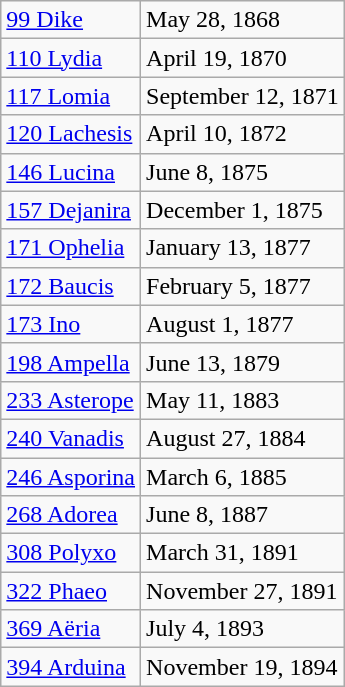<table class="wikitable" align="right" style="margin: 1em;">
<tr>
<td><a href='#'>99 Dike</a></td>
<td>May 28, 1868</td>
</tr>
<tr>
<td><a href='#'>110 Lydia</a></td>
<td>April 19, 1870</td>
</tr>
<tr>
<td><a href='#'>117 Lomia</a></td>
<td>September 12, 1871</td>
</tr>
<tr>
<td><a href='#'>120 Lachesis</a></td>
<td>April 10, 1872</td>
</tr>
<tr>
<td><a href='#'>146 Lucina</a></td>
<td>June 8, 1875</td>
</tr>
<tr>
<td><a href='#'>157 Dejanira</a></td>
<td>December 1, 1875</td>
</tr>
<tr>
<td><a href='#'>171 Ophelia</a></td>
<td>January 13, 1877</td>
</tr>
<tr>
<td><a href='#'>172 Baucis</a></td>
<td>February 5, 1877</td>
</tr>
<tr>
<td><a href='#'>173 Ino</a></td>
<td>August 1, 1877</td>
</tr>
<tr>
<td><a href='#'>198 Ampella</a></td>
<td>June 13, 1879</td>
</tr>
<tr>
<td><a href='#'>233 Asterope</a></td>
<td>May 11, 1883</td>
</tr>
<tr>
<td><a href='#'>240 Vanadis</a></td>
<td>August 27, 1884</td>
</tr>
<tr>
<td><a href='#'>246 Asporina</a></td>
<td>March 6, 1885</td>
</tr>
<tr>
<td><a href='#'>268 Adorea</a></td>
<td>June 8, 1887</td>
</tr>
<tr>
<td><a href='#'>308 Polyxo</a></td>
<td>March 31, 1891</td>
</tr>
<tr>
<td><a href='#'>322 Phaeo</a></td>
<td>November 27, 1891</td>
</tr>
<tr>
<td><a href='#'>369 Aëria</a></td>
<td>July 4, 1893</td>
</tr>
<tr>
<td><a href='#'>394 Arduina</a></td>
<td>November 19, 1894</td>
</tr>
</table>
